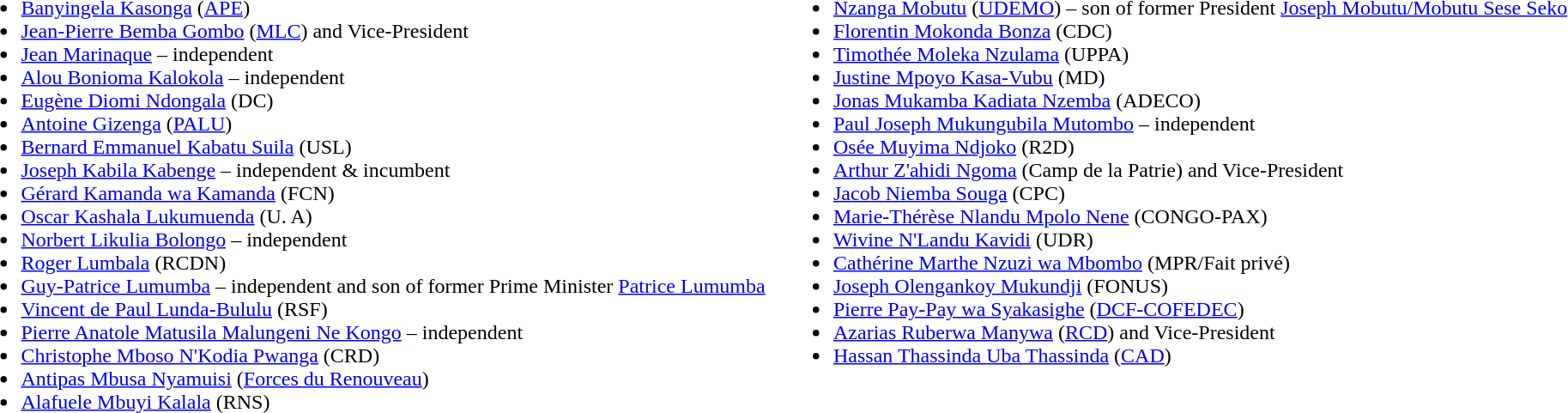<table width="100%">
<tr ---->
<td width="50%" align="left" valign="top"><br><ul><li><a href='#'>Banyingela Kasonga</a> (<a href='#'>APE</a>)</li><li><a href='#'>Jean-Pierre Bemba Gombo</a> (<a href='#'>MLC</a>) and Vice-President</li><li><a href='#'>Jean Marinaque</a> – independent</li><li><a href='#'>Alou Bonioma Kalokola</a> – independent</li><li><a href='#'>Eugène Diomi Ndongala</a> (DC)</li><li><a href='#'>Antoine Gizenga</a> (<a href='#'>PALU</a>)</li><li><a href='#'>Bernard Emmanuel Kabatu Suila</a> (USL)</li><li><a href='#'>Joseph Kabila Kabenge</a> – independent & incumbent</li><li><a href='#'>Gérard Kamanda wa Kamanda</a> (FCN)</li><li><a href='#'>Oscar Kashala Lukumuenda</a> (U. A)</li><li><a href='#'>Norbert Likulia Bolongo</a> – independent</li><li><a href='#'>Roger Lumbala</a> (RCDN)</li><li><a href='#'>Guy-Patrice Lumumba</a> – independent and son of former Prime Minister <a href='#'>Patrice Lumumba</a></li><li><a href='#'>Vincent de Paul Lunda-Bululu</a> (RSF)</li><li><a href='#'>Pierre Anatole Matusila Malungeni Ne Kongo</a> – independent</li><li><a href='#'>Christophe Mboso N'Kodia Pwanga</a> (CRD)</li><li><a href='#'>Antipas Mbusa Nyamuisi</a> (<a href='#'>Forces du Renouveau</a>)</li><li><a href='#'>Alafuele Mbuyi Kalala</a> (RNS)</li></ul></td>
<td width="50%" align="left" valign="top"><br><ul><li><a href='#'>Nzanga Mobutu</a> (<a href='#'>UDEMO</a>) – son of former President <a href='#'>Joseph Mobutu/Mobutu Sese Seko</a></li><li><a href='#'>Florentin Mokonda Bonza</a> (CDC)</li><li><a href='#'>Timothée Moleka Nzulama</a> (UPPA)</li><li><a href='#'>Justine Mpoyo Kasa-Vubu</a> (MD)</li><li><a href='#'>Jonas Mukamba Kadiata Nzemba</a> (ADECO)</li><li><a href='#'>Paul Joseph Mukungubila Mutombo</a> – independent</li><li><a href='#'>Osée Muyima Ndjoko</a> (R2D)</li><li><a href='#'>Arthur Z'ahidi Ngoma</a> (Camp de la Patrie) and Vice-President</li><li><a href='#'>Jacob Niemba Souga</a> (CPC)</li><li><a href='#'>Marie-Thérèse Nlandu Mpolo Nene</a> (CONGO-PAX)</li><li><a href='#'>Wivine N'Landu Kavidi</a> (UDR)</li><li><a href='#'>Cathérine Marthe Nzuzi wa Mbombo</a> (MPR/Fait privé)</li><li><a href='#'>Joseph Olengankoy Mukundji</a> (FONUS)</li><li><a href='#'>Pierre Pay-Pay wa Syakasighe</a> (<a href='#'>DCF-COFEDEC</a>)</li><li><a href='#'>Azarias Ruberwa Manywa</a> (<a href='#'>RCD</a>) and Vice-President</li><li><a href='#'>Hassan Thassinda Uba Thassinda</a> (<a href='#'>CAD</a>)</li></ul></td>
</tr>
</table>
